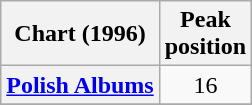<table class="wikitable sortable plainrowheaders" style="text-align:center">
<tr>
<th scope="col">Chart (1996)</th>
<th scope="col">Peak<br>position</th>
</tr>
<tr>
<th scope="row"><a href='#'>Polish Albums</a></th>
<td>16</td>
</tr>
<tr>
</tr>
</table>
